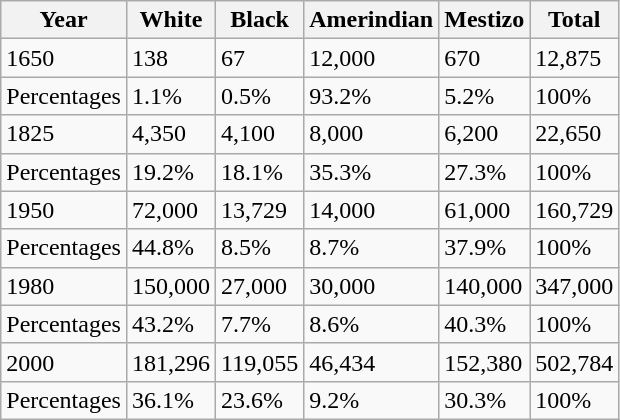<table class="wikitable">
<tr>
<th>Year</th>
<th>White</th>
<th>Black</th>
<th>Amerindian</th>
<th>Mestizo</th>
<th>Total</th>
</tr>
<tr>
<td>1650</td>
<td>138</td>
<td>67</td>
<td>12,000</td>
<td>670</td>
<td>12,875</td>
</tr>
<tr>
<td>Percentages</td>
<td>1.1%</td>
<td>0.5%</td>
<td>93.2%</td>
<td>5.2%</td>
<td>100%</td>
</tr>
<tr>
<td>1825</td>
<td>4,350</td>
<td>4,100</td>
<td>8,000</td>
<td>6,200</td>
<td>22,650</td>
</tr>
<tr>
<td>Percentages</td>
<td>19.2%</td>
<td>18.1%</td>
<td>35.3%</td>
<td>27.3%</td>
<td>100%</td>
</tr>
<tr>
<td>1950</td>
<td>72,000</td>
<td>13,729</td>
<td>14,000</td>
<td>61,000</td>
<td>160,729</td>
</tr>
<tr>
<td>Percentages</td>
<td>44.8%</td>
<td>8.5%</td>
<td>8.7%</td>
<td>37.9%</td>
<td>100%</td>
</tr>
<tr>
<td>1980</td>
<td>150,000</td>
<td>27,000</td>
<td>30,000</td>
<td>140,000</td>
<td>347,000</td>
</tr>
<tr>
<td>Percentages</td>
<td>43.2%</td>
<td>7.7%</td>
<td>8.6%</td>
<td>40.3%</td>
<td>100%</td>
</tr>
<tr>
<td>2000</td>
<td>181,296</td>
<td>119,055</td>
<td>46,434</td>
<td>152,380</td>
<td>502,784</td>
</tr>
<tr>
<td>Percentages</td>
<td>36.1%</td>
<td>23.6%</td>
<td>9.2%</td>
<td>30.3%</td>
<td>100%</td>
</tr>
</table>
